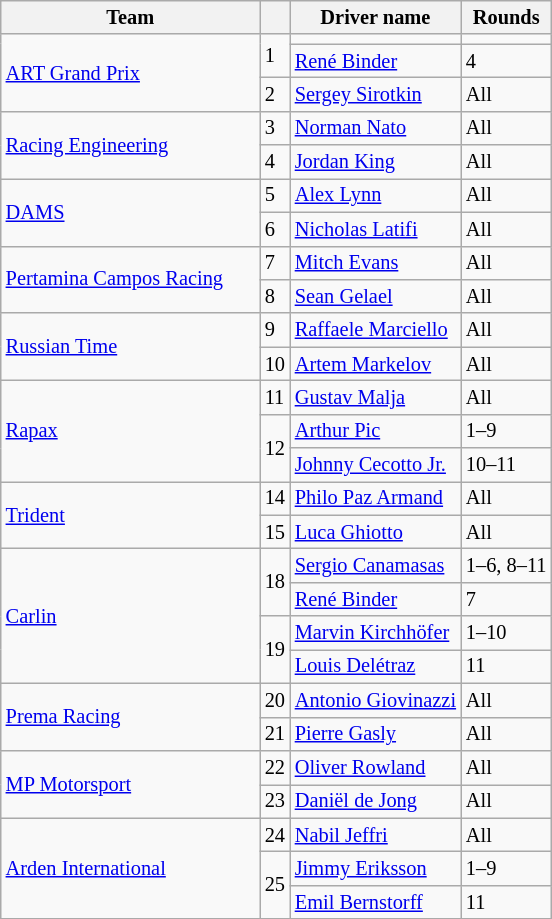<table class=wikitable style="font-size:85%;">
<tr>
<th>Team</th>
<th></th>
<th>Driver name</th>
<th>Rounds</th>
</tr>
<tr>
<td rowspan=3> <a href='#'>ART Grand Prix</a></td>
<td rowspan=2>1</td>
<td style="padding-right:24px"></td>
<td></td>
</tr>
<tr>
<td> <a href='#'>René Binder</a></td>
<td>4</td>
</tr>
<tr>
<td>2</td>
<td> <a href='#'>Sergey Sirotkin</a></td>
<td>All</td>
</tr>
<tr>
<td rowspan=2> <a href='#'>Racing Engineering</a></td>
<td>3</td>
<td> <a href='#'>Norman Nato</a></td>
<td>All</td>
</tr>
<tr>
<td>4</td>
<td> <a href='#'>Jordan King</a></td>
<td>All</td>
</tr>
<tr>
<td rowspan=2> <a href='#'>DAMS</a></td>
<td>5</td>
<td> <a href='#'>Alex Lynn</a></td>
<td>All</td>
</tr>
<tr>
<td>6</td>
<td> <a href='#'>Nicholas Latifi</a></td>
<td>All</td>
</tr>
<tr>
<td rowspan=2 style="padding-right:24px"> <a href='#'>Pertamina Campos Racing</a></td>
<td>7</td>
<td> <a href='#'>Mitch Evans</a></td>
<td>All</td>
</tr>
<tr>
<td>8</td>
<td> <a href='#'>Sean Gelael</a></td>
<td>All</td>
</tr>
<tr>
<td rowspan=2> <a href='#'>Russian Time</a></td>
<td>9</td>
<td> <a href='#'>Raffaele Marciello</a></td>
<td>All</td>
</tr>
<tr>
<td>10</td>
<td> <a href='#'>Artem Markelov</a></td>
<td>All</td>
</tr>
<tr>
<td rowspan=3> <a href='#'>Rapax</a></td>
<td>11</td>
<td> <a href='#'>Gustav Malja</a></td>
<td>All</td>
</tr>
<tr>
<td rowspan=2>12</td>
<td> <a href='#'>Arthur Pic</a></td>
<td>1–9</td>
</tr>
<tr>
<td> <a href='#'>Johnny Cecotto Jr.</a></td>
<td>10–11</td>
</tr>
<tr>
<td rowspan=2> <a href='#'>Trident</a></td>
<td>14</td>
<td> <a href='#'>Philo Paz Armand</a></td>
<td>All</td>
</tr>
<tr>
<td>15</td>
<td> <a href='#'>Luca Ghiotto</a></td>
<td>All</td>
</tr>
<tr>
<td rowspan=4> <a href='#'>Carlin</a></td>
<td rowspan=2>18</td>
<td> <a href='#'>Sergio Canamasas</a></td>
<td>1–6, 8–11</td>
</tr>
<tr>
<td> <a href='#'>René Binder</a></td>
<td>7</td>
</tr>
<tr>
<td rowspan=2>19</td>
<td> <a href='#'>Marvin Kirchhöfer</a></td>
<td>1–10</td>
</tr>
<tr>
<td> <a href='#'>Louis Delétraz</a></td>
<td>11</td>
</tr>
<tr>
<td rowspan=2> <a href='#'>Prema Racing</a></td>
<td>20</td>
<td> <a href='#'>Antonio Giovinazzi</a></td>
<td>All</td>
</tr>
<tr>
<td>21</td>
<td> <a href='#'>Pierre Gasly</a></td>
<td>All</td>
</tr>
<tr>
<td rowspan=2> <a href='#'>MP Motorsport</a></td>
<td>22</td>
<td> <a href='#'>Oliver Rowland</a></td>
<td>All</td>
</tr>
<tr>
<td>23</td>
<td> <a href='#'>Daniël de Jong</a></td>
<td>All</td>
</tr>
<tr>
<td rowspan=3> <a href='#'>Arden International</a></td>
<td>24</td>
<td> <a href='#'>Nabil Jeffri</a></td>
<td>All</td>
</tr>
<tr>
<td rowspan=2>25</td>
<td> <a href='#'>Jimmy Eriksson</a></td>
<td>1–9</td>
</tr>
<tr>
<td> <a href='#'>Emil Bernstorff</a></td>
<td>11</td>
</tr>
</table>
